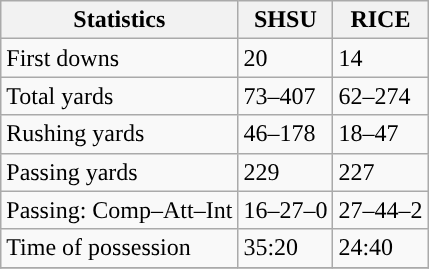<table class="wikitable" style="float: left;">
<tr>
<th>Statistics</th>
<th>SHSU</th>
<th>RICE</th>
</tr>
<tr>
<td>First downs</td>
<td>20</td>
<td>14</td>
</tr>
<tr>
<td>Total yards</td>
<td>73–407</td>
<td>62–274</td>
</tr>
<tr>
<td>Rushing yards</td>
<td>46–178</td>
<td>18–47</td>
</tr>
<tr>
<td>Passing yards</td>
<td>229</td>
<td>227</td>
</tr>
<tr>
<td>Passing: Comp–Att–Int</td>
<td>16–27–0</td>
<td>27–44–2</td>
</tr>
<tr>
<td>Time of possession</td>
<td>35:20</td>
<td>24:40</td>
</tr>
<tr>
</tr>
</table>
